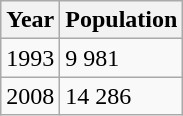<table class="wikitable">
<tr>
<th>Year</th>
<th>Population</th>
</tr>
<tr>
<td>1993</td>
<td>9 981</td>
</tr>
<tr>
<td>2008</td>
<td>14 286</td>
</tr>
</table>
